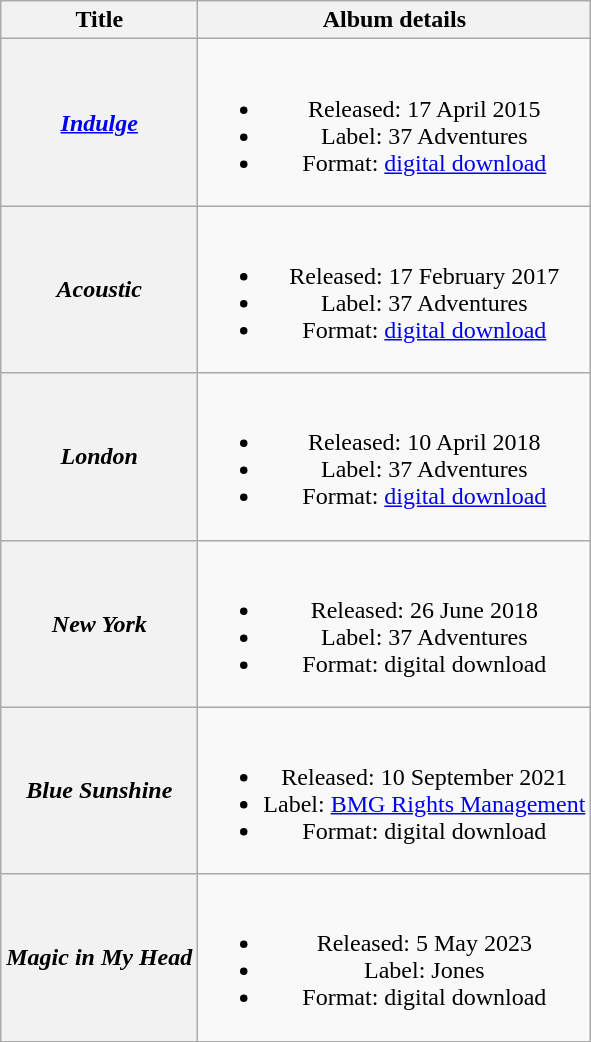<table class="wikitable plainrowheaders" style="text-align:center;">
<tr>
<th scope="col">Title</th>
<th scope="col">Album details</th>
</tr>
<tr>
<th scope="row"><em><a href='#'>Indulge</a></em></th>
<td><br><ul><li>Released: 17 April 2015</li><li>Label: 37 Adventures</li><li>Format: <a href='#'>digital download</a></li></ul></td>
</tr>
<tr>
<th scope="row"><em>Acoustic</em></th>
<td><br><ul><li>Released: 17 February 2017</li><li>Label: 37 Adventures</li><li>Format: <a href='#'>digital download</a></li></ul></td>
</tr>
<tr>
<th scope="row"><em>London</em></th>
<td><br><ul><li>Released: 10 April 2018</li><li>Label: 37 Adventures</li><li>Format: <a href='#'>digital download</a></li></ul></td>
</tr>
<tr>
<th scope="row"><em>New York</em></th>
<td><br><ul><li>Released: 26 June 2018</li><li>Label: 37 Adventures</li><li>Format: digital download</li></ul></td>
</tr>
<tr>
<th scope="row"><em>Blue Sunshine</em></th>
<td><br><ul><li>Released: 10 September 2021</li><li>Label: <a href='#'>BMG Rights Management</a></li><li>Format: digital download</li></ul></td>
</tr>
<tr>
<th scope="row"><em>Magic in My Head</em></th>
<td><br><ul><li>Released: 5 May 2023</li><li>Label: Jones</li><li>Format: digital download</li></ul></td>
</tr>
</table>
